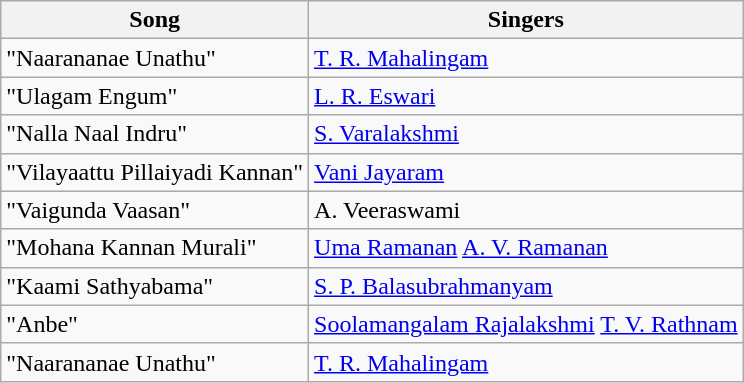<table class="wikitable">
<tr>
<th>Song</th>
<th>Singers</th>
</tr>
<tr>
<td>"Naarananae Unathu"</td>
<td><a href='#'>T. R. Mahalingam</a></td>
</tr>
<tr>
<td>"Ulagam Engum"</td>
<td><a href='#'>L. R. Eswari</a></td>
</tr>
<tr>
<td>"Nalla Naal Indru"</td>
<td><a href='#'>S. Varalakshmi</a></td>
</tr>
<tr>
<td>"Vilayaattu Pillaiyadi Kannan"</td>
<td><a href='#'>Vani Jayaram</a></td>
</tr>
<tr>
<td>"Vaigunda Vaasan"</td>
<td>A. Veeraswami</td>
</tr>
<tr>
<td>"Mohana Kannan Murali"</td>
<td><a href='#'>Uma Ramanan</a> <a href='#'>A. V. Ramanan</a></td>
</tr>
<tr>
<td>"Kaami Sathyabama"</td>
<td><a href='#'>S. P. Balasubrahmanyam</a></td>
</tr>
<tr>
<td>"Anbe"</td>
<td><a href='#'>Soolamangalam Rajalakshmi</a> <a href='#'>T. V. Rathnam</a></td>
</tr>
<tr>
<td>"Naarananae Unathu"</td>
<td><a href='#'>T. R. Mahalingam</a></td>
</tr>
</table>
